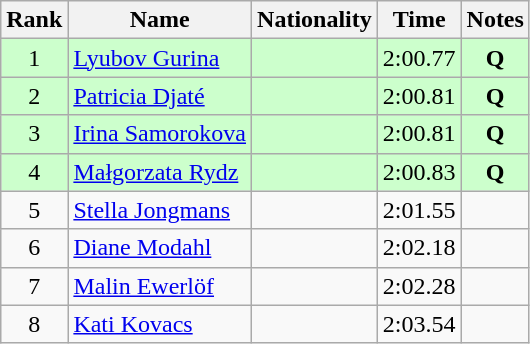<table class="wikitable sortable" style="text-align:center">
<tr>
<th>Rank</th>
<th>Name</th>
<th>Nationality</th>
<th>Time</th>
<th>Notes</th>
</tr>
<tr bgcolor=ccffcc>
<td>1</td>
<td align=left><a href='#'>Lyubov Gurina</a></td>
<td align=left></td>
<td>2:00.77</td>
<td><strong>Q</strong></td>
</tr>
<tr bgcolor=ccffcc>
<td>2</td>
<td align=left><a href='#'>Patricia Djaté</a></td>
<td align=left></td>
<td>2:00.81</td>
<td><strong>Q</strong></td>
</tr>
<tr bgcolor=ccffcc>
<td>3</td>
<td align=left><a href='#'>Irina Samorokova</a></td>
<td align=left></td>
<td>2:00.81</td>
<td><strong>Q</strong></td>
</tr>
<tr bgcolor=ccffcc>
<td>4</td>
<td align=left><a href='#'>Małgorzata Rydz</a></td>
<td align=left></td>
<td>2:00.83</td>
<td><strong>Q</strong></td>
</tr>
<tr>
<td>5</td>
<td align=left><a href='#'>Stella Jongmans</a></td>
<td align=left></td>
<td>2:01.55</td>
<td></td>
</tr>
<tr>
<td>6</td>
<td align=left><a href='#'>Diane Modahl</a></td>
<td align=left></td>
<td>2:02.18</td>
<td></td>
</tr>
<tr>
<td>7</td>
<td align=left><a href='#'>Malin Ewerlöf</a></td>
<td align=left></td>
<td>2:02.28</td>
<td></td>
</tr>
<tr>
<td>8</td>
<td align=left><a href='#'>Kati Kovacs</a></td>
<td align=left></td>
<td>2:03.54</td>
<td></td>
</tr>
</table>
